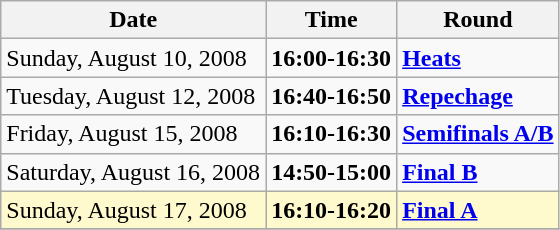<table class="wikitable">
<tr>
<th>Date</th>
<th>Time</th>
<th>Round</th>
</tr>
<tr>
<td>Sunday, August 10, 2008</td>
<td><strong>16:00-16:30</strong></td>
<td><strong><a href='#'>Heats</a></strong></td>
</tr>
<tr>
<td>Tuesday, August 12, 2008</td>
<td><strong>16:40-16:50</strong></td>
<td><strong> <a href='#'>Repechage</a></strong></td>
</tr>
<tr>
<td>Friday, August 15, 2008</td>
<td><strong>16:10-16:30</strong></td>
<td><strong> <a href='#'>Semifinals A/B</a></strong></td>
</tr>
<tr>
<td>Saturday, August 16, 2008</td>
<td><strong>14:50-15:00</strong></td>
<td><strong>  <a href='#'>Final B</a></strong></td>
</tr>
<tr>
<td style=background:lemonchiffon>Sunday, August 17, 2008</td>
<td style=background:lemonchiffon><strong>16:10-16:20  </strong></td>
<td style=background:lemonchiffon><strong>  <a href='#'>Final A</a></strong></td>
</tr>
<tr>
</tr>
</table>
